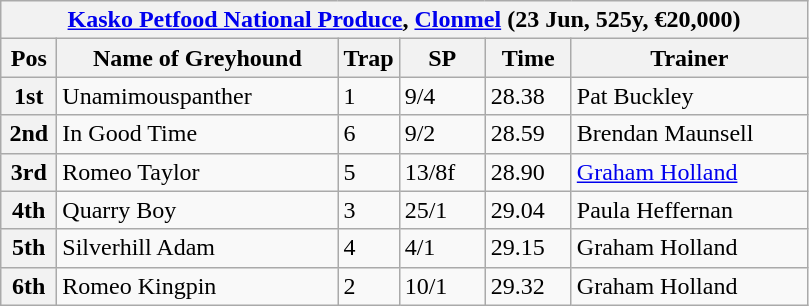<table class="wikitable">
<tr>
<th colspan="6"><a href='#'>Kasko Petfood National Produce</a>, <a href='#'>Clonmel</a> (23 Jun, 525y, €20,000)</th>
</tr>
<tr>
<th width=30>Pos</th>
<th width=180>Name of Greyhound</th>
<th width=30>Trap</th>
<th width=50>SP</th>
<th width=50>Time</th>
<th width=150>Trainer</th>
</tr>
<tr>
<th>1st</th>
<td>Unamimouspanther</td>
<td>1</td>
<td>9/4</td>
<td>28.38</td>
<td>Pat Buckley</td>
</tr>
<tr>
<th>2nd</th>
<td>In Good Time</td>
<td>6</td>
<td>9/2</td>
<td>28.59</td>
<td>Brendan Maunsell</td>
</tr>
<tr>
<th>3rd</th>
<td>Romeo Taylor</td>
<td>5</td>
<td>13/8f</td>
<td>28.90</td>
<td><a href='#'>Graham Holland</a></td>
</tr>
<tr>
<th>4th</th>
<td>Quarry Boy</td>
<td>3</td>
<td>25/1</td>
<td>29.04</td>
<td>Paula Heffernan</td>
</tr>
<tr>
<th>5th</th>
<td>Silverhill Adam</td>
<td>4</td>
<td>4/1</td>
<td>29.15</td>
<td>Graham Holland</td>
</tr>
<tr>
<th>6th</th>
<td>Romeo Kingpin</td>
<td>2</td>
<td>10/1</td>
<td>29.32</td>
<td>Graham Holland</td>
</tr>
</table>
